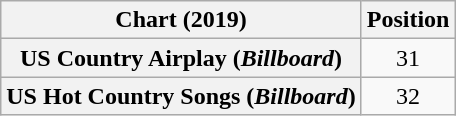<table class="wikitable sortable plainrowheaders" style="text-align:center">
<tr>
<th>Chart (2019)</th>
<th>Position</th>
</tr>
<tr>
<th scope="row">US Country Airplay (<em>Billboard</em>)</th>
<td>31</td>
</tr>
<tr>
<th scope="row">US Hot Country Songs (<em>Billboard</em>)</th>
<td>32</td>
</tr>
</table>
